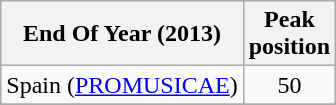<table class="wikitable sortable">
<tr>
<th scope="col">End Of Year (2013)</th>
<th scope="col">Peak<br>position</th>
</tr>
<tr>
<td>Spain (<a href='#'>PROMUSICAE</a>)</td>
<td style="text-align:center;">50</td>
</tr>
<tr>
</tr>
</table>
